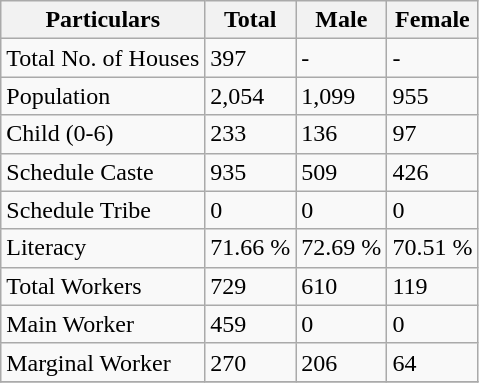<table class="wikitable sortable">
<tr>
<th>Particulars</th>
<th>Total</th>
<th>Male</th>
<th>Female</th>
</tr>
<tr>
<td>Total No. of Houses</td>
<td>397</td>
<td>-</td>
<td>-</td>
</tr>
<tr>
<td>Population</td>
<td>2,054</td>
<td>1,099</td>
<td>955</td>
</tr>
<tr>
<td>Child (0-6)</td>
<td>233</td>
<td>136</td>
<td>97</td>
</tr>
<tr>
<td>Schedule Caste</td>
<td>935</td>
<td>509</td>
<td>426</td>
</tr>
<tr>
<td>Schedule Tribe</td>
<td>0</td>
<td>0</td>
<td>0</td>
</tr>
<tr>
<td>Literacy</td>
<td>71.66 %</td>
<td>72.69 %</td>
<td>70.51 %</td>
</tr>
<tr>
<td>Total Workers</td>
<td>729</td>
<td>610</td>
<td>119</td>
</tr>
<tr>
<td>Main Worker</td>
<td>459</td>
<td>0</td>
<td>0</td>
</tr>
<tr>
<td>Marginal Worker</td>
<td>270</td>
<td>206</td>
<td>64</td>
</tr>
<tr>
</tr>
</table>
